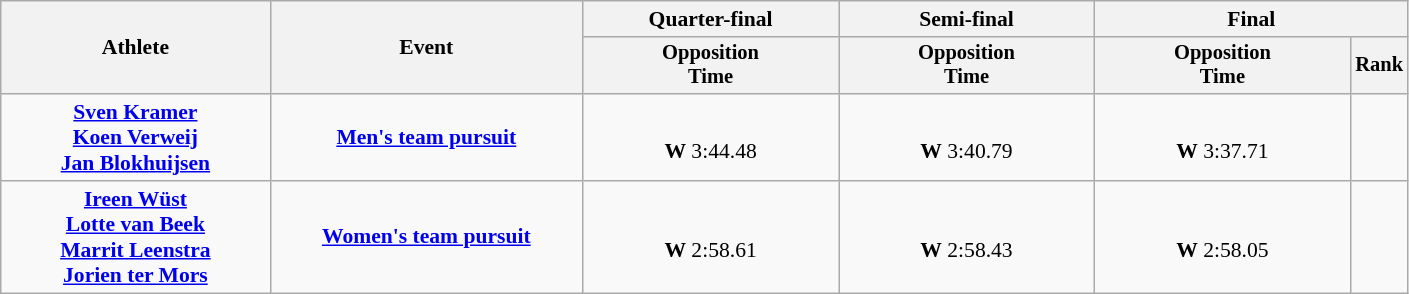<table class="wikitable plainrowheaders" style="text-align: center;font-size:90%">
<tr>
<th scope="col" rowspan="2" style="width:12em;">Athlete</th>
<th scope="col" rowspan="2" style="width:14em;">Event</th>
<th scope="col">Quarter-final</th>
<th scope="col">Semi-final</th>
<th scope="col" colspan="2">Final</th>
</tr>
<tr style="font-size:95%">
<th scope="col" style="width:12em;">Opposition<br>Time</th>
<th scope="col" style="width:12em;">Opposition<br>Time</th>
<th scope="col" style="width:12em;">Opposition<br>Time</th>
<th scope="col">Rank</th>
</tr>
<tr>
<th scope="row" style="background-color:transparent"><strong><a href='#'>Sven Kramer</a><br><a href='#'>Koen Verweij</a><br><a href='#'>Jan Blokhuijsen</a></strong></th>
<th scope="row" style="background-color:transparent"><a href='#'>Men's team pursuit</a></th>
<td><br><strong>W</strong> 3:44.48</td>
<td><br><strong>W</strong> 3:40.79</td>
<td><br><strong>W</strong> 3:37.71 </td>
<td></td>
</tr>
<tr>
<th scope="row" style="background-color:transparent"><strong><a href='#'>Ireen Wüst</a><br><a href='#'>Lotte van Beek</a><br><a href='#'>Marrit Leenstra</a><br><a href='#'>Jorien ter Mors</a></strong></th>
<th scope="row" style="background-color:transparent"><a href='#'>Women's team pursuit</a></th>
<td><br><strong>W</strong> 2:58.61 </td>
<td><br><strong>W</strong> 2:58.43 </td>
<td><br><strong>W</strong> 2:58.05 </td>
<td></td>
</tr>
</table>
